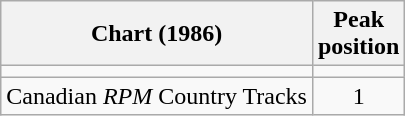<table class="wikitable sortable">
<tr>
<th align="left">Chart (1986)</th>
<th align="center">Peak<br>position</th>
</tr>
<tr>
<td></td>
</tr>
<tr>
<td style="text-align:left">Canadian <em>RPM</em> Country Tracks</td>
<td style="text-align:center">1</td>
</tr>
</table>
